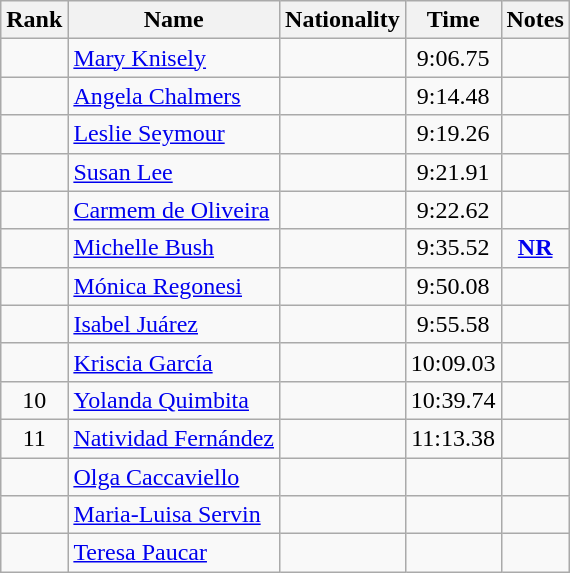<table class="wikitable sortable" style="text-align:center">
<tr>
<th>Rank</th>
<th>Name</th>
<th>Nationality</th>
<th>Time</th>
<th>Notes</th>
</tr>
<tr>
<td></td>
<td align=left><a href='#'>Mary Knisely</a></td>
<td align=left></td>
<td>9:06.75</td>
<td></td>
</tr>
<tr>
<td></td>
<td align=left><a href='#'>Angela Chalmers</a></td>
<td align=left></td>
<td>9:14.48</td>
<td></td>
</tr>
<tr>
<td></td>
<td align=left><a href='#'>Leslie Seymour</a></td>
<td align=left></td>
<td>9:19.26</td>
<td></td>
</tr>
<tr>
<td></td>
<td align=left><a href='#'>Susan Lee</a></td>
<td align=left></td>
<td>9:21.91</td>
<td></td>
</tr>
<tr>
<td></td>
<td align=left><a href='#'>Carmem de Oliveira</a></td>
<td align=left></td>
<td>9:22.62</td>
<td></td>
</tr>
<tr>
<td></td>
<td align=left><a href='#'>Michelle Bush</a></td>
<td align=left></td>
<td>9:35.52</td>
<td><strong><a href='#'>NR</a></strong></td>
</tr>
<tr>
<td></td>
<td align=left><a href='#'>Mónica Regonesi</a></td>
<td align=left></td>
<td>9:50.08</td>
<td></td>
</tr>
<tr>
<td></td>
<td align=left><a href='#'>Isabel Juárez</a></td>
<td align=left></td>
<td>9:55.58</td>
<td></td>
</tr>
<tr>
<td></td>
<td align=left><a href='#'>Kriscia García</a></td>
<td align=left></td>
<td>10:09.03</td>
<td></td>
</tr>
<tr>
<td>10</td>
<td align=left><a href='#'>Yolanda Quimbita</a></td>
<td align=left></td>
<td>10:39.74</td>
<td></td>
</tr>
<tr>
<td>11</td>
<td align=left><a href='#'>Natividad Fernández</a></td>
<td align=left></td>
<td>11:13.38</td>
<td></td>
</tr>
<tr>
<td></td>
<td align=left><a href='#'>Olga Caccaviello</a></td>
<td align=left></td>
<td></td>
<td></td>
</tr>
<tr>
<td></td>
<td align=left><a href='#'>Maria-Luisa Servin</a></td>
<td align=left></td>
<td></td>
<td></td>
</tr>
<tr>
<td></td>
<td align=left><a href='#'>Teresa Paucar</a></td>
<td align=left></td>
<td></td>
<td></td>
</tr>
</table>
